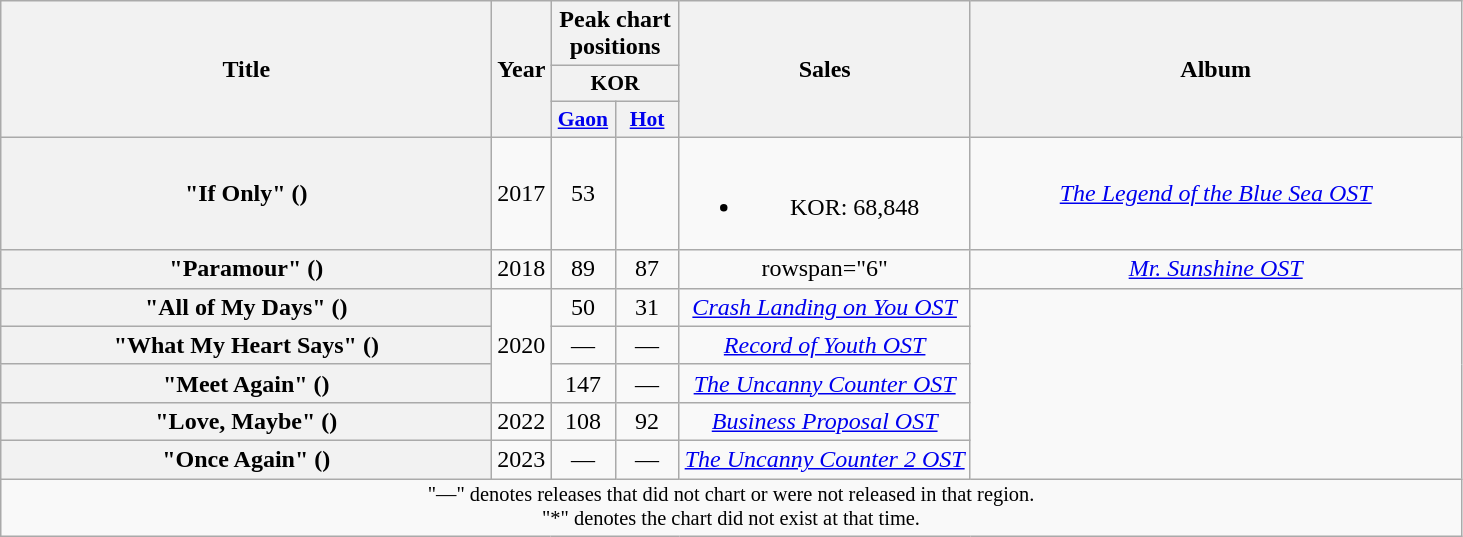<table class="wikitable plainrowheaders" style="text-align:center">
<tr>
<th scope="col" rowspan="3" style="width:20em">Title</th>
<th scope="col" rowspan="3">Year</th>
<th scope="col" colspan="2">Peak chart positions</th>
<th scope="col" rowspan="3">Sales</th>
<th scope="col" rowspan="3" style="width:20em">Album</th>
</tr>
<tr>
<th scope="col" colspan="2" style="width:2.5em;font-size:90%">KOR</th>
</tr>
<tr>
<th scope="col" style="width:2.5em;font-size:90%"><a href='#'>Gaon</a><br></th>
<th scope="col" style="width:2.5em;font-size:90%"><a href='#'>Hot</a><br></th>
</tr>
<tr>
<th scope="row">"If Only" ()</th>
<td>2017</td>
<td>53</td>
<td></td>
<td><br><ul><li>KOR: 68,848</li></ul></td>
<td><em><a href='#'>The Legend of the Blue Sea OST</a></em></td>
</tr>
<tr>
<th scope="row">"Paramour" ()</th>
<td>2018</td>
<td>89</td>
<td>87</td>
<td>rowspan="6" </td>
<td><em><a href='#'>Mr. Sunshine OST</a></em></td>
</tr>
<tr>
<th scope="row">"All of My Days" ()</th>
<td rowspan="3">2020</td>
<td>50</td>
<td>31</td>
<td><em><a href='#'>Crash Landing on You OST</a></em></td>
</tr>
<tr>
<th scope="row">"What My Heart Says" ()</th>
<td>—</td>
<td>—</td>
<td><em><a href='#'>Record of Youth OST</a></em></td>
</tr>
<tr>
<th scope="row">"Meet Again" ()</th>
<td>147</td>
<td>—</td>
<td><em><a href='#'>The Uncanny Counter OST</a></em></td>
</tr>
<tr>
<th scope="row">"Love, Maybe" ()<br></th>
<td>2022</td>
<td>108</td>
<td>92</td>
<td><em><a href='#'>Business Proposal OST</a></em></td>
</tr>
<tr>
<th scope="row">"Once Again" ()</th>
<td>2023</td>
<td>—</td>
<td>—</td>
<td><em><a href='#'>The Uncanny Counter 2 OST</a></em></td>
</tr>
<tr>
<td colspan="6" style="font-size:85%">"—" denotes releases that did not chart or were not released in that region.<br> "*" denotes the chart did not exist at that time.</td>
</tr>
</table>
